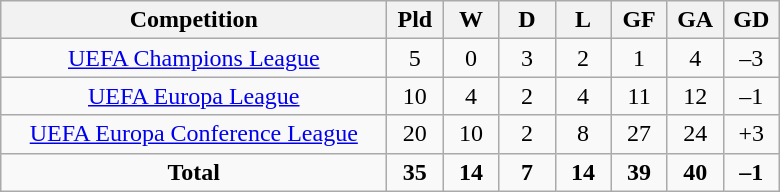<table class="wikitable" style="text-align: center;">
<tr>
<th width="250">Competition</th>
<th width="30">Pld</th>
<th width="30">W</th>
<th width="30">D</th>
<th width="30">L</th>
<th width="30">GF</th>
<th width="30">GA</th>
<th width="30">GD</th>
</tr>
<tr>
<td><a href='#'>UEFA Champions League</a></td>
<td>5</td>
<td>0</td>
<td>3</td>
<td>2</td>
<td>1</td>
<td>4</td>
<td>–3</td>
</tr>
<tr>
<td><a href='#'>UEFA Europa League</a></td>
<td>10</td>
<td>4</td>
<td>2</td>
<td>4</td>
<td>11</td>
<td>12</td>
<td>–1</td>
</tr>
<tr>
<td><a href='#'>UEFA Europa Conference League</a></td>
<td>20</td>
<td>10</td>
<td>2</td>
<td>8</td>
<td>27</td>
<td>24</td>
<td>+3</td>
</tr>
<tr>
<td><strong>Total</strong></td>
<td><strong>35</strong></td>
<td><strong>14</strong></td>
<td><strong>7</strong></td>
<td><strong>14</strong></td>
<td><strong>39</strong></td>
<td><strong>40</strong></td>
<td><strong>–1</strong></td>
</tr>
</table>
